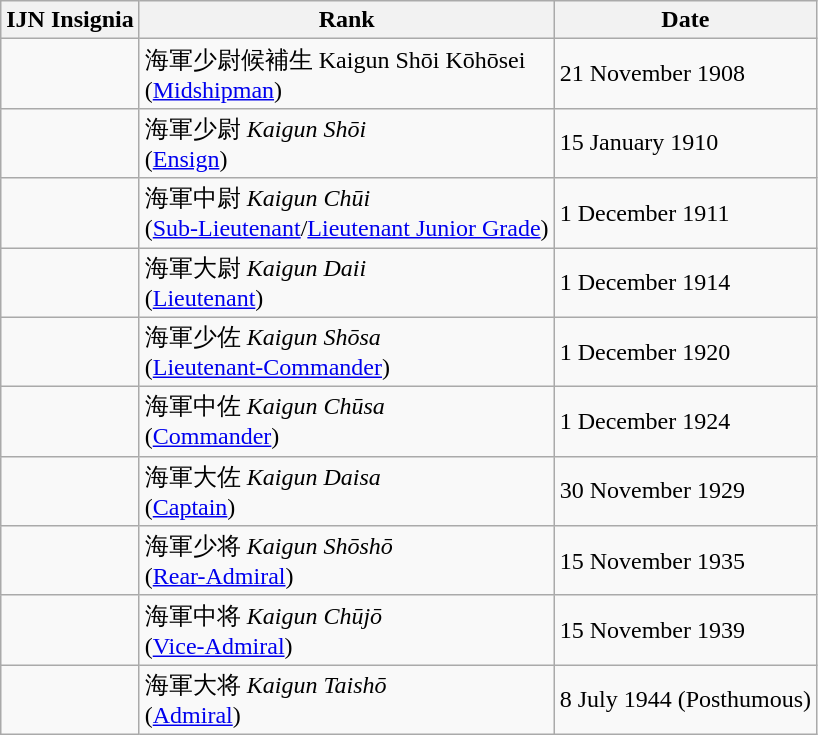<table class="wikitable">
<tr>
<th>IJN Insignia</th>
<th>Rank</th>
<th>Date</th>
</tr>
<tr>
<td></td>
<td>海軍少尉候補生 Kaigun Shōi Kōhōsei <br>(<a href='#'>Midshipman</a>)</td>
<td>21 November 1908</td>
</tr>
<tr>
<td></td>
<td>海軍少尉 <em>Kaigun Shōi</em> <br>(<a href='#'>Ensign</a>)</td>
<td>15 January 1910</td>
</tr>
<tr>
<td></td>
<td>海軍中尉 <em>Kaigun Chūi</em> <br>(<a href='#'>Sub-Lieutenant</a>/<a href='#'>Lieutenant Junior Grade</a>)</td>
<td>1 December 1911</td>
</tr>
<tr>
<td></td>
<td>海軍大尉 <em>Kaigun Daii</em> <br>(<a href='#'>Lieutenant</a>)</td>
<td>1 December 1914</td>
</tr>
<tr>
<td></td>
<td>海軍少佐 <em>Kaigun Shōsa</em> <br>(<a href='#'>Lieutenant-Commander</a>)</td>
<td>1 December 1920</td>
</tr>
<tr>
<td></td>
<td>海軍中佐 <em>Kaigun Chūsa</em> <br>(<a href='#'>Commander</a>)</td>
<td>1 December 1924</td>
</tr>
<tr>
<td></td>
<td>海軍大佐 <em>Kaigun Daisa</em> <br>(<a href='#'>Captain</a>)</td>
<td>30 November 1929</td>
</tr>
<tr>
<td></td>
<td>海軍少将 <em>Kaigun Shōshō</em> <br>(<a href='#'>Rear-Admiral</a>)</td>
<td>15 November 1935</td>
</tr>
<tr>
<td></td>
<td>海軍中将 <em>Kaigun Chūjō</em> <br>(<a href='#'>Vice-Admiral</a>)</td>
<td>15 November 1939</td>
</tr>
<tr>
<td></td>
<td>海軍大将 <em>Kaigun Taishō</em> <br>(<a href='#'>Admiral</a>)</td>
<td>8 July 1944 (Posthumous)</td>
</tr>
</table>
